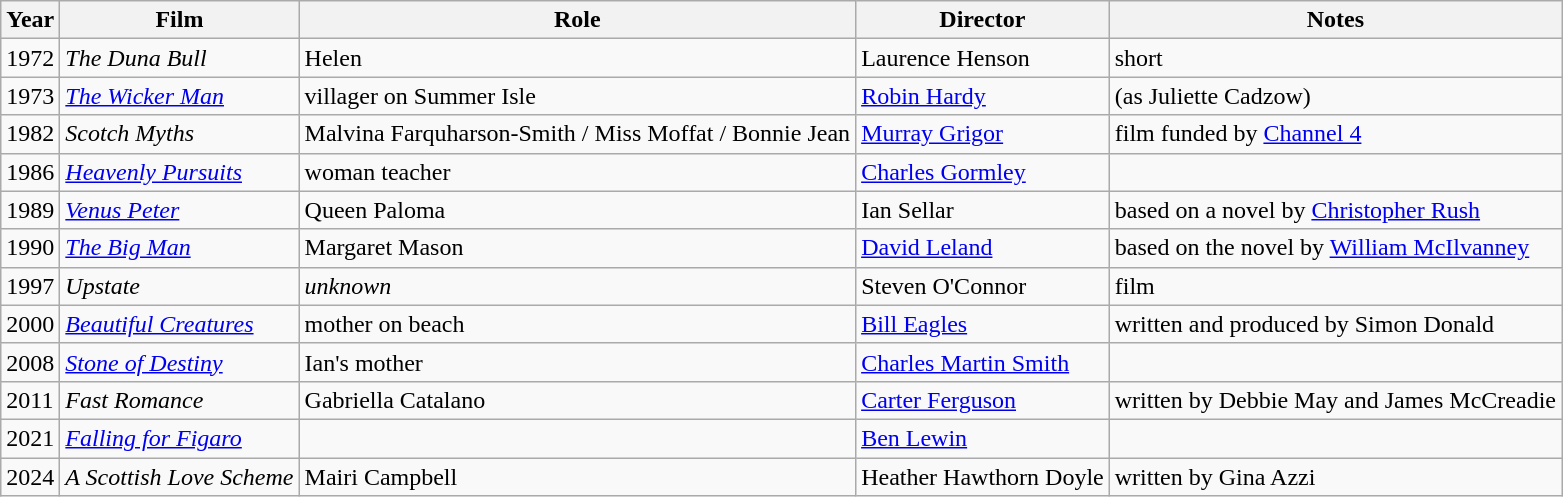<table class="wikitable">
<tr>
<th>Year</th>
<th>Film</th>
<th>Role</th>
<th>Director</th>
<th>Notes</th>
</tr>
<tr>
<td>1972</td>
<td><em>The Duna Bull</em></td>
<td>Helen</td>
<td>Laurence Henson</td>
<td>short</td>
</tr>
<tr>
<td>1973</td>
<td><em><a href='#'>The Wicker Man</a></em></td>
<td>villager on Summer Isle</td>
<td><a href='#'>Robin Hardy</a></td>
<td>(as Juliette Cadzow)</td>
</tr>
<tr>
<td>1982</td>
<td><em>Scotch Myths</em></td>
<td>Malvina Farquharson-Smith / Miss Moffat / Bonnie Jean</td>
<td><a href='#'>Murray Grigor</a></td>
<td>film funded by <a href='#'>Channel 4</a></td>
</tr>
<tr>
<td>1986</td>
<td><em><a href='#'>Heavenly Pursuits</a></em></td>
<td>woman teacher</td>
<td><a href='#'>Charles Gormley</a></td>
<td></td>
</tr>
<tr>
<td>1989</td>
<td><em><a href='#'>Venus Peter</a></em></td>
<td>Queen Paloma</td>
<td>Ian Sellar</td>
<td>based on a novel by <a href='#'>Christopher Rush</a></td>
</tr>
<tr>
<td>1990</td>
<td><em><a href='#'>The Big Man</a></em></td>
<td>Margaret Mason</td>
<td><a href='#'>David Leland</a></td>
<td>based on the novel by <a href='#'>William McIlvanney</a></td>
</tr>
<tr>
<td>1997</td>
<td><em>Upstate</em></td>
<td><em>unknown</em></td>
<td>Steven O'Connor</td>
<td>film</td>
</tr>
<tr>
<td>2000</td>
<td><em><a href='#'>Beautiful Creatures</a></em></td>
<td>mother on beach</td>
<td><a href='#'>Bill Eagles</a></td>
<td>written and produced by Simon Donald</td>
</tr>
<tr>
<td>2008</td>
<td><em><a href='#'>Stone of Destiny</a></em></td>
<td>Ian's mother</td>
<td><a href='#'>Charles Martin Smith</a></td>
<td></td>
</tr>
<tr>
<td>2011</td>
<td><em>Fast Romance</em></td>
<td>Gabriella Catalano</td>
<td><a href='#'>Carter Ferguson</a></td>
<td>written by Debbie May and James McCreadie</td>
</tr>
<tr>
<td>2021</td>
<td><em><a href='#'>Falling for Figaro</a></em></td>
<td></td>
<td><a href='#'>Ben Lewin</a></td>
<td></td>
</tr>
<tr>
<td>2024</td>
<td><em>A Scottish Love Scheme</em></td>
<td>Mairi Campbell</td>
<td>Heather Hawthorn Doyle</td>
<td>written by Gina Azzi</td>
</tr>
</table>
